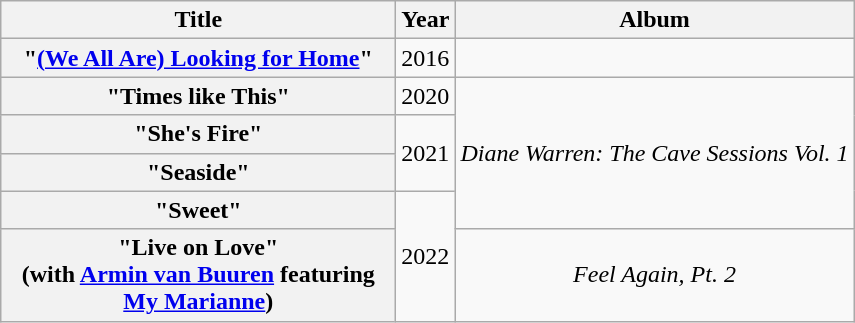<table class="wikitable plainrowheaders" style="text-align:center;">
<tr>
<th scope="col" style="width:16em">Title</th>
<th scope="col">Year</th>
<th scope="col">Album</th>
</tr>
<tr>
<th scope="row">"<a href='#'>(We All Are) Looking for Home</a>"<br></th>
<td>2016</td>
<td></td>
</tr>
<tr>
<th scope="row">"Times like This"<br></th>
<td>2020</td>
<td rowspan="4"><em>Diane Warren: The Cave Sessions Vol. 1</em></td>
</tr>
<tr>
<th scope="row">"She's Fire"<br></th>
<td rowspan="2">2021</td>
</tr>
<tr>
<th scope="row">"Seaside"<br></th>
</tr>
<tr>
<th scope="row">"Sweet" <br></th>
<td rowspan="2">2022</td>
</tr>
<tr>
<th scope="row">"Live on Love" <br><span>(with <a href='#'>Armin van Buuren</a> featuring <a href='#'>My Marianne</a>)</span></th>
<td><em>Feel Again, Pt. 2</em></td>
</tr>
</table>
